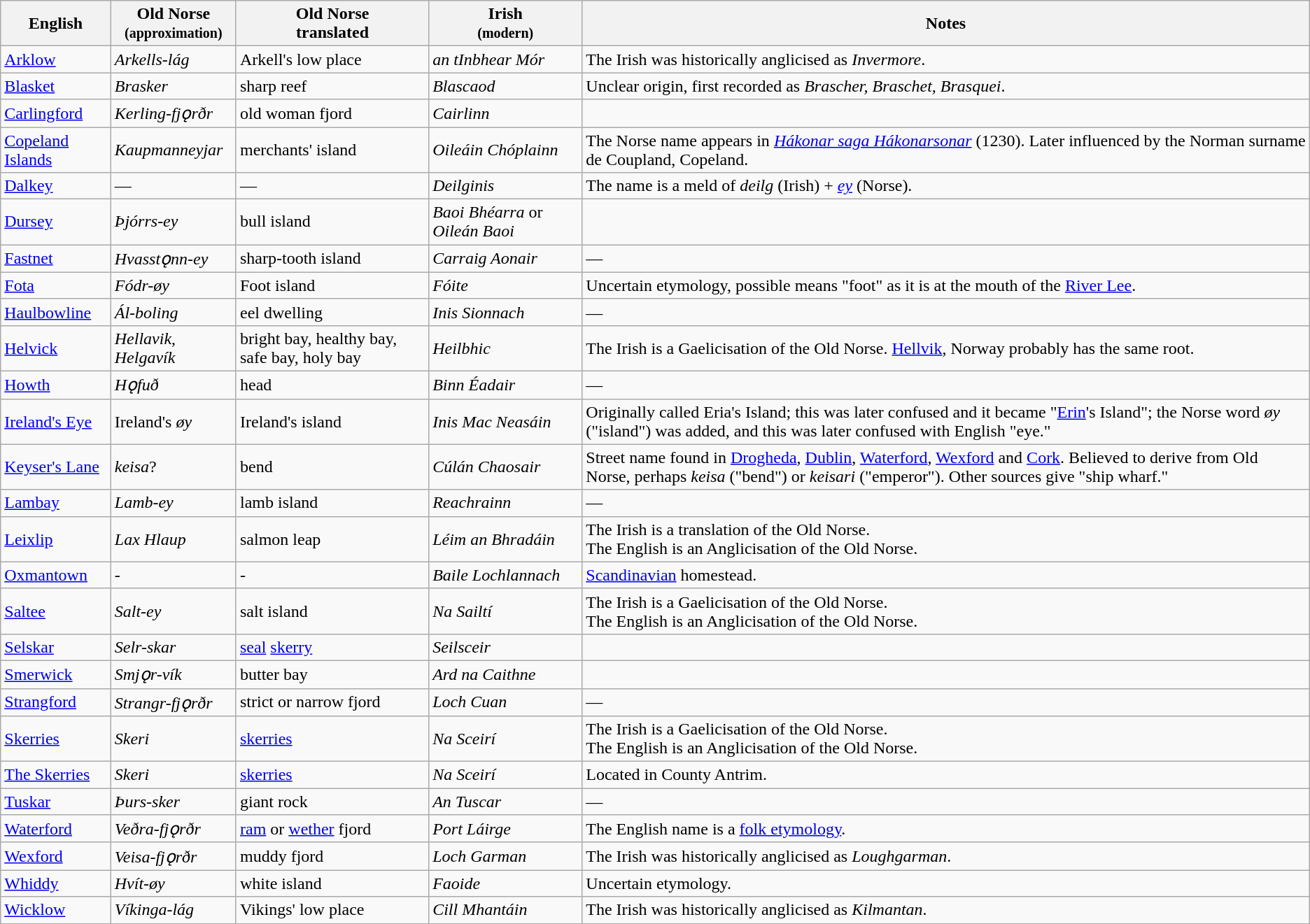<table class="wikitable">
<tr>
<th>English</th>
<th>Old Norse<br><small>(approximation)</small></th>
<th>Old Norse<br>translated</th>
<th>Irish<br><small>(modern)</small></th>
<th>Notes</th>
</tr>
<tr>
<td><a href='#'>Arklow</a></td>
<td><em>Arkells-lág</em></td>
<td>Arkell's low place</td>
<td><em>an tInbhear Mór</em></td>
<td>The Irish was historically anglicised as <em>Invermore</em>.</td>
</tr>
<tr>
<td><a href='#'>Blasket</a></td>
<td><em>Brasker</em></td>
<td>sharp reef</td>
<td><em>Blascaod</em></td>
<td>Unclear origin, first recorded as <em>Brascher, Braschet, Brasquei</em>.</td>
</tr>
<tr>
<td><a href='#'>Carlingford</a></td>
<td><em>Kerling-fjǫrðr</em></td>
<td>old woman fjord</td>
<td><em>Cairlinn</em></td>
<td></td>
</tr>
<tr>
<td><a href='#'>Copeland Islands</a></td>
<td><em>Kaupmanneyjar</em></td>
<td>merchants' island</td>
<td><em>Oileáin Chóplainn</em></td>
<td>The Norse name appears in <em><a href='#'>Hákonar saga Hákonarsonar</a></em> (1230). Later influenced by the Norman surname de Coupland, Copeland.</td>
</tr>
<tr>
<td><a href='#'>Dalkey</a></td>
<td>—</td>
<td>—</td>
<td><em>Deilginis</em></td>
<td>The name is a meld of <em>deilg</em> (Irish) + <em><a href='#'>ey</a></em> (Norse).</td>
</tr>
<tr>
<td><a href='#'>Dursey</a></td>
<td><em>Þjórrs-ey</em></td>
<td>bull island</td>
<td><em>Baoi Bhéarra</em> or <em>Oileán Baoi</em></td>
<td></td>
</tr>
<tr>
<td><a href='#'>Fastnet</a></td>
<td><em>Hvasstǫnn-ey</em></td>
<td>sharp-tooth island</td>
<td><em>Carraig Aonair</em></td>
<td>—</td>
</tr>
<tr>
<td><a href='#'>Fota</a></td>
<td><em>Fódr-øy</em></td>
<td>Foot island</td>
<td><em>Fóite</em></td>
<td>Uncertain etymology, possible means "foot" as it is at the mouth of the <a href='#'>River Lee</a>.</td>
</tr>
<tr>
<td><a href='#'>Haulbowline</a></td>
<td><em>Ál-boling</em></td>
<td>eel dwelling</td>
<td><em>Inis Sionnach</em></td>
<td>—</td>
</tr>
<tr>
<td><a href='#'>Helvick</a></td>
<td><em>Hellavik</em>, <em>Helgavík</em></td>
<td>bright bay, healthy bay, safe bay, holy bay</td>
<td><em>Heilbhic</em></td>
<td>The Irish is a Gaelicisation of the Old Norse. <a href='#'>Hellvik</a>, Norway probably has the same root.</td>
</tr>
<tr>
<td><a href='#'>Howth</a></td>
<td><em>Hǫfuð</em></td>
<td>head</td>
<td><em>Binn Éadair</em></td>
<td>—</td>
</tr>
<tr>
<td><a href='#'>Ireland's Eye</a></td>
<td>Ireland's <em>øy</em></td>
<td>Ireland's island</td>
<td><em>Inis Mac Neasáin</em></td>
<td>Originally called Eria's Island; this was later confused and it became "<a href='#'>Erin</a>'s Island"; the Norse word <em>øy</em> ("island") was added, and this was later confused with English "eye."</td>
</tr>
<tr>
<td><a href='#'>Keyser's Lane</a></td>
<td><em>keisa</em>?</td>
<td>bend</td>
<td><em>Cúlán Chaosair</em></td>
<td>Street name found in <a href='#'>Drogheda</a>, <a href='#'>Dublin</a>, <a href='#'>Waterford</a>, <a href='#'>Wexford</a> and <a href='#'>Cork</a>. Believed to derive from Old Norse, perhaps <em>keisa</em> ("bend") or <em>keisari</em> ("emperor"). Other sources give "ship wharf."</td>
</tr>
<tr>
<td><a href='#'>Lambay</a></td>
<td><em>Lamb-ey</em></td>
<td>lamb island</td>
<td><em>Reachrainn</em></td>
<td>—</td>
</tr>
<tr>
<td><a href='#'>Leixlip</a></td>
<td><em>Lax Hlaup</em></td>
<td>salmon leap</td>
<td><em>Léim an Bhradáin</em></td>
<td>The Irish is a translation of the Old Norse.<br>The English is an Anglicisation of the Old Norse.</td>
</tr>
<tr>
<td><a href='#'>Oxmantown</a></td>
<td>-</td>
<td>-</td>
<td><em>Baile Lochlannach</em></td>
<td><a href='#'>Scandinavian</a> homestead.</td>
</tr>
<tr>
<td><a href='#'>Saltee</a></td>
<td><em>Salt-ey</em></td>
<td>salt island</td>
<td><em>Na Sailtí</em></td>
<td>The Irish is a Gaelicisation of the Old Norse.<br>The English is an Anglicisation of the Old Norse.</td>
</tr>
<tr>
<td><a href='#'>Selskar</a></td>
<td><em>Selr-skar</em></td>
<td><a href='#'>seal</a> <a href='#'>skerry</a></td>
<td><em>Seilsceir</em></td>
<td></td>
</tr>
<tr>
<td><a href='#'>Smerwick</a></td>
<td><em>Smjǫr-vík</em></td>
<td>butter bay</td>
<td><em>Ard na Caithne</em></td>
<td></td>
</tr>
<tr>
<td><a href='#'>Strangford</a></td>
<td><em>Strangr-fjǫrðr</em></td>
<td>strict or narrow fjord</td>
<td><em>Loch Cuan</em></td>
<td>—</td>
</tr>
<tr>
<td><a href='#'>Skerries</a></td>
<td><em>Skeri</em></td>
<td><a href='#'>skerries</a></td>
<td><em>Na Sceirí</em></td>
<td>The Irish is a Gaelicisation of the Old Norse.<br>The English is an Anglicisation of the Old Norse.</td>
</tr>
<tr>
<td><a href='#'>The Skerries</a></td>
<td><em>Skeri</em></td>
<td><a href='#'>skerries</a></td>
<td><em>Na Sceirí</em></td>
<td>Located in County Antrim.</td>
</tr>
<tr>
<td><a href='#'>Tuskar</a></td>
<td><em>Þurs-sker</em></td>
<td>giant rock</td>
<td><em>An Tuscar</em></td>
<td>—</td>
</tr>
<tr>
<td><a href='#'>Waterford</a></td>
<td><em>Veðra-fjǫrðr</em></td>
<td><a href='#'>ram</a> or <a href='#'>wether</a> fjord</td>
<td><em>Port Láirge</em></td>
<td>The English name is a <a href='#'>folk etymology</a>.</td>
</tr>
<tr>
<td><a href='#'>Wexford</a></td>
<td><em>Veisa-fjǫrðr</em></td>
<td>muddy fjord</td>
<td><em>Loch Garman</em></td>
<td>The Irish was historically anglicised as <em>Loughgarman</em>.</td>
</tr>
<tr>
<td><a href='#'>Whiddy</a></td>
<td><em>Hvít-øy</em></td>
<td>white island</td>
<td><em>Faoide</em></td>
<td>Uncertain etymology.</td>
</tr>
<tr>
<td><a href='#'>Wicklow</a></td>
<td><em>Víkinga-lág</em></td>
<td>Vikings' low place</td>
<td><em>Cill Mhantáin</em></td>
<td>The Irish was historically anglicised as <em>Kilmantan</em>.</td>
</tr>
</table>
